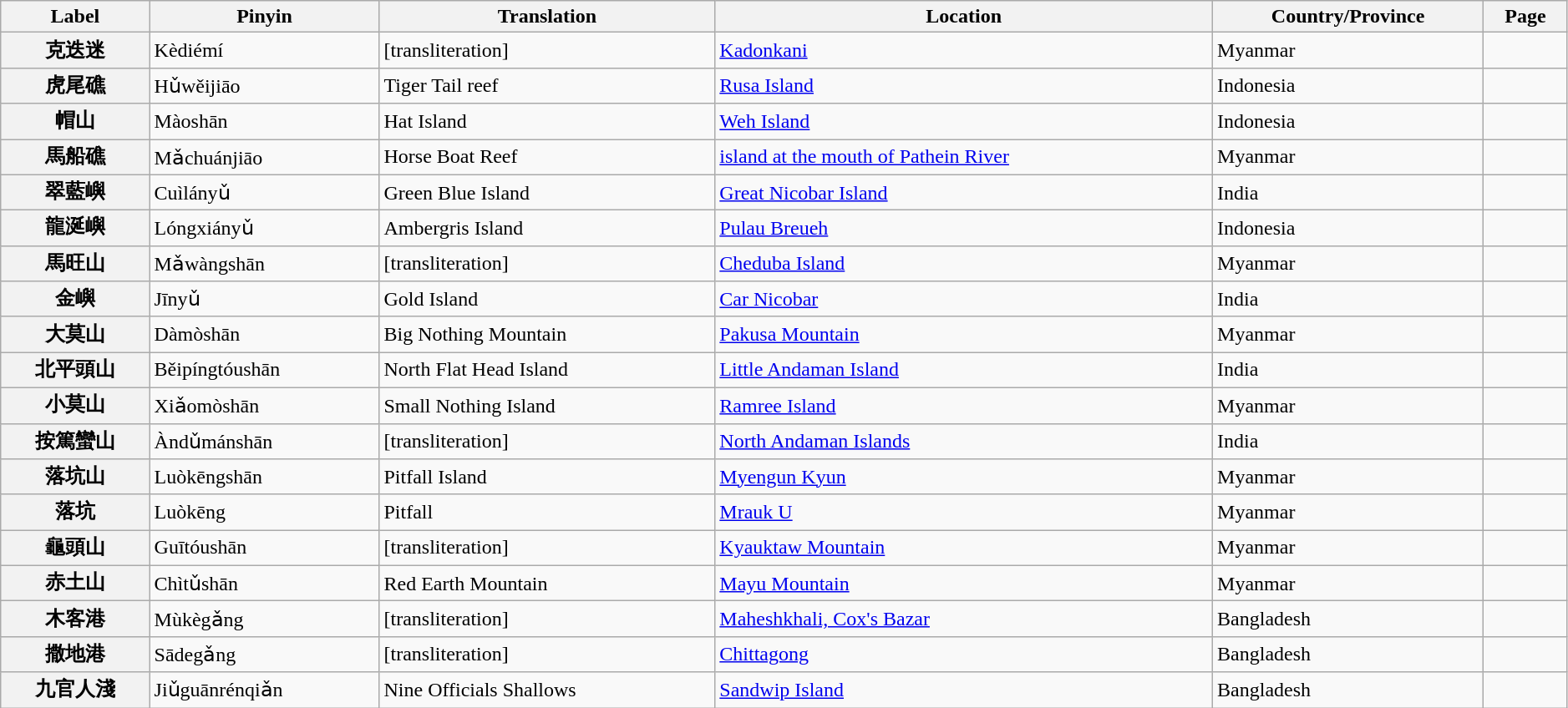<table class="wikitable plainrowheaders" style="width:99%">
<tr>
<th scope="col">Label</th>
<th scope="col">Pinyin</th>
<th scope="col">Translation</th>
<th scope="col">Location</th>
<th scope="col">Country/Province</th>
<th scope="col">Page</th>
</tr>
<tr>
<th>克迭迷</th>
<td>Kèdiémí</td>
<td style="text-align:left">[transliteration]</td>
<td><a href='#'>Kadonkani</a></td>
<td>Myanmar</td>
<td></td>
</tr>
<tr>
<th>虎尾礁</th>
<td>Hǔwěijiāo</td>
<td style="text-align:left">Tiger Tail reef</td>
<td><a href='#'>Rusa Island</a></td>
<td>Indonesia</td>
<td></td>
</tr>
<tr>
<th>帽山</th>
<td>Màoshān</td>
<td style="text-align:left">Hat Island</td>
<td><a href='#'>Weh Island</a></td>
<td>Indonesia</td>
<td></td>
</tr>
<tr>
<th>馬船礁</th>
<td>Mǎchuánjiāo</td>
<td style="text-align:left">Horse Boat Reef</td>
<td><a href='#'>island at the mouth of Pathein River</a></td>
<td>Myanmar</td>
<td></td>
</tr>
<tr>
<th>翠藍嶼</th>
<td>Cuìlányǔ</td>
<td style="text-align:left">Green Blue Island</td>
<td><a href='#'>Great Nicobar Island</a></td>
<td>India</td>
<td></td>
</tr>
<tr>
<th>龍涎嶼</th>
<td>Lóngxiányǔ</td>
<td style="text-align:left">Ambergris Island</td>
<td><a href='#'>Pulau Breueh</a></td>
<td>Indonesia</td>
<td></td>
</tr>
<tr>
<th>馬旺山</th>
<td>Mǎwàngshān</td>
<td style="text-align:left">[transliteration]</td>
<td><a href='#'>Cheduba Island</a></td>
<td>Myanmar</td>
<td></td>
</tr>
<tr>
<th>金嶼</th>
<td>Jīnyǔ</td>
<td style="text-align:left">Gold Island</td>
<td><a href='#'>Car Nicobar</a></td>
<td>India</td>
<td></td>
</tr>
<tr>
<th>大莫山</th>
<td>Dàmòshān</td>
<td style="text-align:left">Big Nothing Mountain</td>
<td><a href='#'>Pakusa Mountain</a></td>
<td>Myanmar</td>
<td></td>
</tr>
<tr>
<th>北平頭山</th>
<td>Běipíngtóushān</td>
<td style="text-align:left">North Flat Head Island</td>
<td><a href='#'>Little Andaman Island</a></td>
<td>India</td>
<td></td>
</tr>
<tr>
<th>小莫山</th>
<td>Xiǎomòshān</td>
<td style="text-align:left">Small Nothing Island</td>
<td><a href='#'>Ramree Island</a></td>
<td>Myanmar</td>
<td></td>
</tr>
<tr>
<th>按篤蠻山</th>
<td>Àndǔmánshān</td>
<td style="text-align:left">[transliteration]</td>
<td><a href='#'>North Andaman Islands</a></td>
<td>India</td>
<td></td>
</tr>
<tr>
<th>落坑山</th>
<td>Luòkēngshān</td>
<td style="text-align:left">Pitfall Island</td>
<td><a href='#'>Myengun Kyun</a></td>
<td>Myanmar</td>
<td></td>
</tr>
<tr>
<th>落坑</th>
<td>Luòkēng</td>
<td style="text-align:left">Pitfall</td>
<td><a href='#'>Mrauk U</a></td>
<td>Myanmar</td>
<td></td>
</tr>
<tr>
<th>龜頭山</th>
<td>Guītóushān</td>
<td style="text-align:left">[transliteration]</td>
<td><a href='#'>Kyauktaw Mountain</a></td>
<td>Myanmar</td>
<td></td>
</tr>
<tr>
<th>赤土山</th>
<td>Chìtǔshān</td>
<td style="text-align:left">Red Earth Mountain</td>
<td><a href='#'>Mayu Mountain</a></td>
<td>Myanmar</td>
<td></td>
</tr>
<tr>
<th>木客港</th>
<td>Mùkègǎng</td>
<td style="text-align:left">[transliteration]</td>
<td><a href='#'>Maheshkhali, Cox's Bazar</a></td>
<td>Bangladesh</td>
<td></td>
</tr>
<tr>
<th>撒地港</th>
<td>Sādegǎng</td>
<td style="text-align:left">[transliteration]</td>
<td><a href='#'>Chittagong</a></td>
<td>Bangladesh</td>
<td></td>
</tr>
<tr>
<th>九官人淺</th>
<td>Jiǔguānrénqiǎn</td>
<td style="text-align:left">Nine Officials Shallows</td>
<td><a href='#'>Sandwip Island</a></td>
<td>Bangladesh</td>
<td></td>
</tr>
</table>
